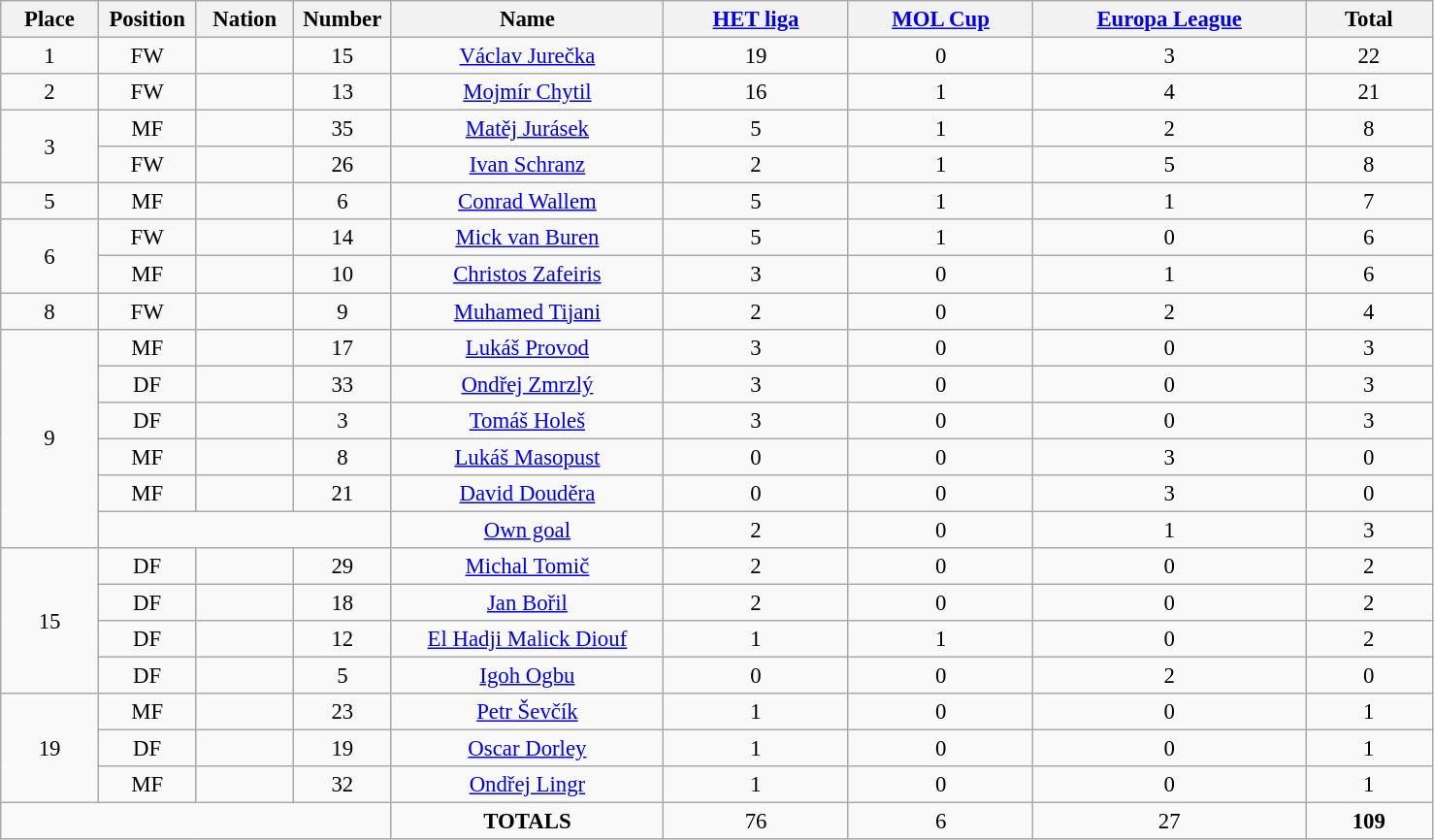<table class="wikitable" style="font-size: 95%; text-align: center;">
<tr>
<th width=60>Place</th>
<th width=60>Position</th>
<th width=60>Nation</th>
<th width=60>Number</th>
<th width=180>Name</th>
<th width=120><a href='#'>HET liga</a></th>
<th width=120><a href='#'>MOL Cup</a></th>
<th width=180><a href='#'>Europa League</a></th>
<th width=80><strong>Total</strong></th>
</tr>
<tr>
<td>1</td>
<td>FW</td>
<td></td>
<td>15</td>
<td><a href='#'>Václav Jurečka</a></td>
<td>19</td>
<td>0</td>
<td>3</td>
<td>22</td>
</tr>
<tr>
<td>2</td>
<td>FW</td>
<td></td>
<td>13</td>
<td><a href='#'>Mojmír Chytil</a></td>
<td>16</td>
<td>1</td>
<td>4</td>
<td>21</td>
</tr>
<tr>
<td rowspan="2">3</td>
<td>MF</td>
<td></td>
<td>35</td>
<td><a href='#'>Matěj Jurásek</a></td>
<td>5</td>
<td>1</td>
<td>2</td>
<td>8</td>
</tr>
<tr>
<td>FW</td>
<td></td>
<td>26</td>
<td><a href='#'>Ivan Schranz</a></td>
<td>2</td>
<td>1</td>
<td>5</td>
<td>8</td>
</tr>
<tr>
<td>5</td>
<td>MF</td>
<td></td>
<td>6</td>
<td><a href='#'>Conrad Wallem</a></td>
<td>5</td>
<td>1</td>
<td>1</td>
<td>7</td>
</tr>
<tr>
<td rowspan="2">6</td>
<td>FW</td>
<td></td>
<td>14</td>
<td><a href='#'>Mick van Buren</a></td>
<td>5</td>
<td>1</td>
<td>0</td>
<td>6</td>
</tr>
<tr>
<td>MF</td>
<td></td>
<td>10</td>
<td><a href='#'>Christos Zafeiris</a></td>
<td>3</td>
<td>0</td>
<td>1</td>
<td>6</td>
</tr>
<tr>
<td>8</td>
<td>FW</td>
<td></td>
<td>9</td>
<td><a href='#'>Muhamed Tijani</a></td>
<td>2</td>
<td>0</td>
<td>2</td>
<td>4</td>
</tr>
<tr>
<td rowspan="6">9</td>
<td>MF</td>
<td></td>
<td>17</td>
<td><a href='#'>Lukáš Provod</a></td>
<td>3</td>
<td>0</td>
<td>0</td>
<td>3</td>
</tr>
<tr>
<td>DF</td>
<td></td>
<td>33</td>
<td><a href='#'>Ondřej Zmrzlý</a></td>
<td>3</td>
<td>0</td>
<td>0</td>
<td>3</td>
</tr>
<tr>
<td>DF</td>
<td></td>
<td>3</td>
<td><a href='#'>Tomáš Holeš</a></td>
<td>3</td>
<td>0</td>
<td>0</td>
<td>3</td>
</tr>
<tr>
<td>MF</td>
<td></td>
<td>8</td>
<td><a href='#'>Lukáš Masopust</a></td>
<td>0</td>
<td>0</td>
<td>3</td>
<td>0</td>
</tr>
<tr>
<td>MF</td>
<td></td>
<td>21</td>
<td><a href='#'>David Douděra</a></td>
<td>0</td>
<td>0</td>
<td>3</td>
<td>0</td>
</tr>
<tr>
<td colspan="3"></td>
<td><a href='#'>Own goal</a></td>
<td>2</td>
<td>0</td>
<td>1</td>
<td>3</td>
</tr>
<tr>
<td rowspan="4">15</td>
<td>DF</td>
<td></td>
<td>29</td>
<td><a href='#'>Michal Tomič</a></td>
<td>2</td>
<td>0</td>
<td>0</td>
<td>2</td>
</tr>
<tr>
<td>DF</td>
<td></td>
<td>18</td>
<td><a href='#'>Jan Bořil</a></td>
<td>2</td>
<td>0</td>
<td>0</td>
<td>2</td>
</tr>
<tr>
<td>DF</td>
<td></td>
<td>12</td>
<td><a href='#'>El Hadji Malick Diouf</a></td>
<td>1</td>
<td>1</td>
<td>0</td>
<td>2</td>
</tr>
<tr>
<td>DF</td>
<td></td>
<td>5</td>
<td><a href='#'>Igoh Ogbu</a></td>
<td>0</td>
<td>0</td>
<td>2</td>
<td>0</td>
</tr>
<tr>
<td rowspan="3">19</td>
<td>MF</td>
<td></td>
<td>23</td>
<td><a href='#'>Petr Ševčík</a></td>
<td>1</td>
<td>0</td>
<td>0</td>
<td>1</td>
</tr>
<tr>
<td>DF</td>
<td></td>
<td>19</td>
<td><a href='#'>Oscar Dorley</a></td>
<td>1</td>
<td>0</td>
<td>0</td>
<td>1</td>
</tr>
<tr>
<td>MF</td>
<td></td>
<td>32</td>
<td><a href='#'>Ondřej Lingr</a></td>
<td>1</td>
<td>0</td>
<td>0</td>
<td>1</td>
</tr>
<tr>
<td colspan="4"></td>
<td><strong>TOTALS</strong></td>
<td>76</td>
<td>6</td>
<td>27</td>
<td><strong>109</strong></td>
</tr>
</table>
